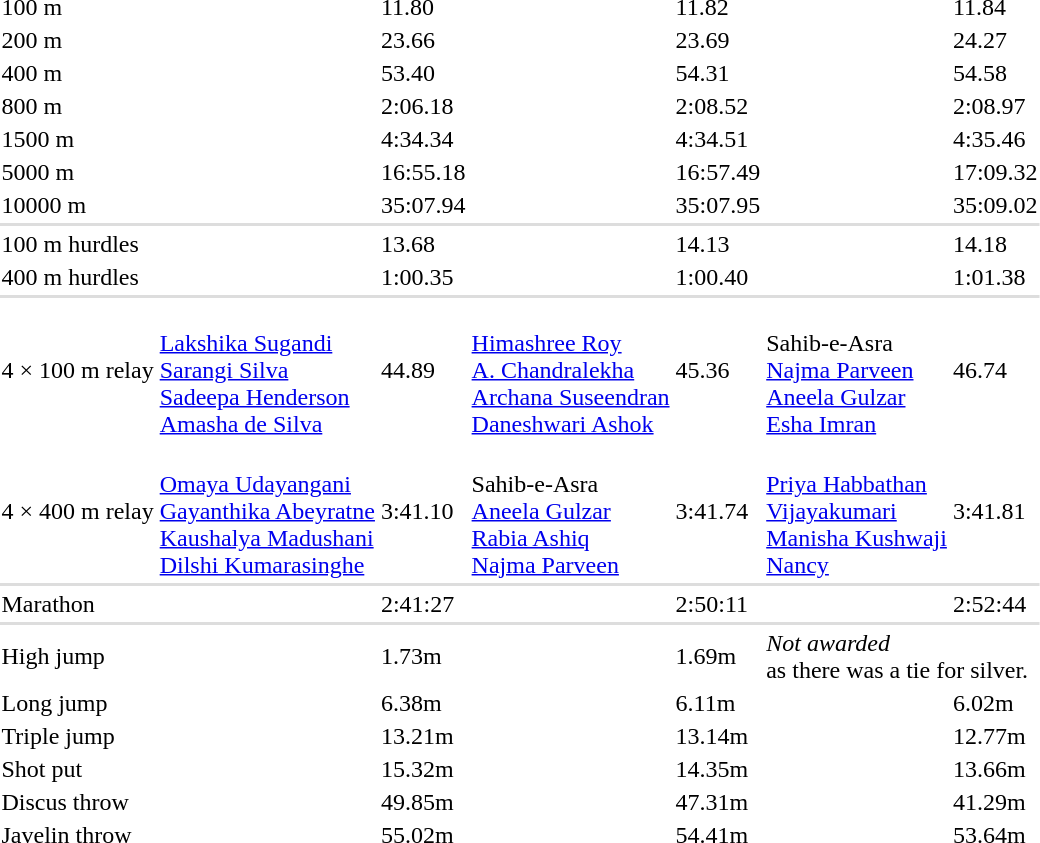<table>
<tr>
<td>100 m</td>
<td></td>
<td>11.80</td>
<td></td>
<td>11.82</td>
<td></td>
<td>11.84</td>
</tr>
<tr>
<td>200 m</td>
<td></td>
<td>23.66</td>
<td></td>
<td>23.69 </td>
<td></td>
<td>24.27</td>
</tr>
<tr>
<td>400 m</td>
<td></td>
<td>53.40</td>
<td></td>
<td>54.31</td>
<td></td>
<td>54.58</td>
</tr>
<tr>
<td>800 m</td>
<td></td>
<td>2:06.18</td>
<td></td>
<td>2:08.52</td>
<td></td>
<td>2:08.97</td>
</tr>
<tr>
<td>1500 m</td>
<td></td>
<td>4:34.34</td>
<td></td>
<td>4:34.51</td>
<td></td>
<td>4:35.46</td>
</tr>
<tr>
<td>5000 m</td>
<td></td>
<td>16:55.18</td>
<td></td>
<td>16:57.49</td>
<td></td>
<td>17:09.32</td>
</tr>
<tr>
<td>10000 m</td>
<td></td>
<td>35:07.94</td>
<td></td>
<td>35:07.95</td>
<td></td>
<td>35:09.02</td>
</tr>
<tr style="background-color:#dddddd;">
<td colspan="7"></td>
</tr>
<tr>
<td>100 m hurdles</td>
<td></td>
<td>13.68</td>
<td></td>
<td>14.13</td>
<td></td>
<td>14.18</td>
</tr>
<tr>
<td>400 m hurdles</td>
<td></td>
<td>1:00.35 </td>
<td></td>
<td>1:00.40</td>
<td></td>
<td>1:01.38</td>
</tr>
<tr style="background-color:#dddddd;">
<td colspan="7"></td>
</tr>
<tr>
<td>4 × 100 m relay</td>
<td><br><a href='#'>Lakshika Sugandi</a><br><a href='#'>Sarangi Silva</a><br><a href='#'>Sadeepa Henderson</a><br><a href='#'>Amasha de Silva</a></td>
<td>44.89</td>
<td><br><a href='#'>Himashree Roy</a><br><a href='#'>A. Chandralekha</a><br><a href='#'>Archana Suseendran</a><br><a href='#'>Daneshwari Ashok</a></td>
<td>45.36</td>
<td><br>Sahib-e-Asra<br><a href='#'>Najma Parveen</a><br><a href='#'>Aneela Gulzar</a><br><a href='#'>Esha Imran</a></td>
<td>46.74</td>
</tr>
<tr>
<td>4 × 400 m relay</td>
<td><br><a href='#'>Omaya Udayangani</a><br><a href='#'>Gayanthika Abeyratne</a><br><a href='#'>Kaushalya Madushani</a><br><a href='#'>Dilshi Kumarasinghe</a></td>
<td>3:41.10</td>
<td><br>Sahib-e-Asra<br><a href='#'>Aneela Gulzar</a><br><a href='#'>Rabia Ashiq</a><br><a href='#'>Najma Parveen</a></td>
<td>3:41.74</td>
<td><br><a href='#'>Priya Habbathan</a><br><a href='#'>Vijayakumari</a><br><a href='#'>Manisha Kushwaji</a><br><a href='#'>Nancy</a></td>
<td>3:41.81</td>
</tr>
<tr style="background-color:#dddddd;">
<td colspan="7"></td>
</tr>
<tr>
<td>Marathon</td>
<td></td>
<td>2:41:27</td>
<td></td>
<td>2:50:11 </td>
<td></td>
<td>2:52:44</td>
</tr>
<tr style="background-color:#dddddd;">
<td colspan="7"></td>
</tr>
<tr>
<td>High jump</td>
<td></td>
<td>1.73m</td>
<td><br></td>
<td>1.69m</td>
<td colspan=2><em>Not awarded</em><br><span>as there was a tie for silver.</span></td>
</tr>
<tr>
<td>Long jump</td>
<td></td>
<td>6.38m</td>
<td></td>
<td>6.11m</td>
<td></td>
<td>6.02m</td>
</tr>
<tr>
<td>Triple jump</td>
<td></td>
<td>13.21m</td>
<td></td>
<td>13.14m</td>
<td></td>
<td>12.77m</td>
</tr>
<tr>
<td>Shot put</td>
<td></td>
<td>15.32m</td>
<td></td>
<td>14.35m</td>
<td></td>
<td>13.66m</td>
</tr>
<tr>
<td>Discus throw</td>
<td></td>
<td>49.85m</td>
<td></td>
<td>47.31m</td>
<td></td>
<td>41.29m</td>
</tr>
<tr>
<td>Javelin throw</td>
<td></td>
<td>55.02m</td>
<td></td>
<td>54.41m</td>
<td></td>
<td>53.64m</td>
</tr>
</table>
